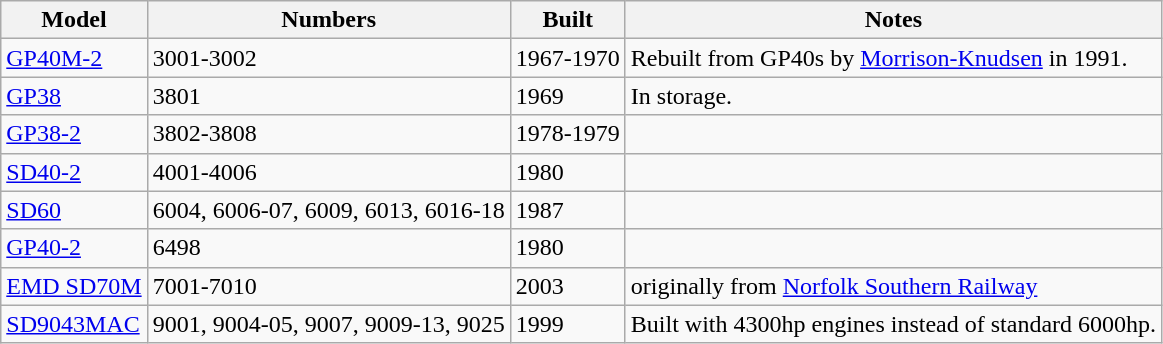<table class="wikitable">
<tr>
<th>Model</th>
<th>Numbers</th>
<th>Built</th>
<th>Notes</th>
</tr>
<tr>
<td><a href='#'>GP40M-2</a></td>
<td>3001-3002</td>
<td>1967-1970</td>
<td>Rebuilt from GP40s by <a href='#'>Morrison-Knudsen</a> in 1991.</td>
</tr>
<tr>
<td><a href='#'>GP38</a></td>
<td>3801</td>
<td>1969</td>
<td>In storage.</td>
</tr>
<tr>
<td><a href='#'>GP38-2</a></td>
<td>3802-3808</td>
<td>1978-1979</td>
<td></td>
</tr>
<tr>
<td><a href='#'>SD40-2</a></td>
<td>4001-4006</td>
<td>1980</td>
<td></td>
</tr>
<tr>
<td><a href='#'>SD60</a></td>
<td>6004, 6006-07, 6009, 6013, 6016-18</td>
<td>1987</td>
<td></td>
</tr>
<tr>
<td><a href='#'>GP40-2</a></td>
<td>6498</td>
<td>1980</td>
<td></td>
</tr>
<tr>
<td><a href='#'>EMD SD70M</a></td>
<td>7001-7010</td>
<td>2003</td>
<td>originally from <a href='#'>Norfolk Southern Railway </a></td>
</tr>
<tr>
<td><a href='#'>SD9043MAC</a></td>
<td>9001, 9004-05, 9007, 9009-13, 9025</td>
<td>1999</td>
<td>Built with 4300hp engines instead of standard 6000hp.</td>
</tr>
</table>
